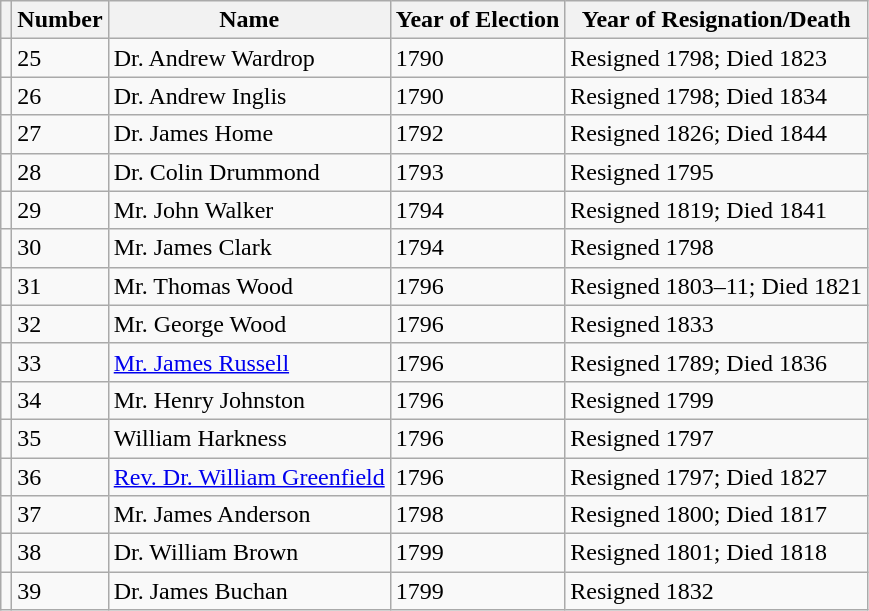<table class="wikitable">
<tr>
<th></th>
<th>Number</th>
<th>Name</th>
<th>Year of Election</th>
<th>Year of Resignation/Death</th>
</tr>
<tr>
<td></td>
<td>25</td>
<td>Dr. Andrew Wardrop</td>
<td>1790</td>
<td>Resigned 1798; Died 1823</td>
</tr>
<tr>
<td></td>
<td>26</td>
<td>Dr. Andrew Inglis</td>
<td>1790</td>
<td>Resigned 1798; Died 1834</td>
</tr>
<tr>
<td></td>
<td>27</td>
<td>Dr. James Home</td>
<td>1792</td>
<td>Resigned 1826; Died 1844</td>
</tr>
<tr>
<td></td>
<td>28</td>
<td>Dr. Colin Drummond</td>
<td>1793</td>
<td>Resigned 1795</td>
</tr>
<tr>
<td></td>
<td>29</td>
<td>Mr. John Walker</td>
<td>1794</td>
<td>Resigned 1819; Died 1841</td>
</tr>
<tr>
<td></td>
<td>30</td>
<td>Mr. James Clark</td>
<td>1794</td>
<td>Resigned 1798</td>
</tr>
<tr>
<td></td>
<td>31</td>
<td>Mr. Thomas Wood</td>
<td>1796</td>
<td>Resigned 1803–11; Died 1821</td>
</tr>
<tr>
<td></td>
<td>32</td>
<td>Mr. George Wood</td>
<td>1796</td>
<td>Resigned 1833</td>
</tr>
<tr>
<td></td>
<td>33</td>
<td><a href='#'>Mr. James Russell</a></td>
<td>1796</td>
<td>Resigned 1789; Died 1836</td>
</tr>
<tr>
<td></td>
<td>34</td>
<td>Mr. Henry Johnston</td>
<td>1796</td>
<td>Resigned 1799</td>
</tr>
<tr>
<td></td>
<td>35</td>
<td>William Harkness</td>
<td>1796</td>
<td>Resigned 1797</td>
</tr>
<tr>
<td></td>
<td>36</td>
<td><a href='#'>Rev. Dr. William Greenfield</a></td>
<td>1796</td>
<td>Resigned 1797; Died 1827</td>
</tr>
<tr>
<td></td>
<td>37</td>
<td>Mr. James Anderson</td>
<td>1798</td>
<td>Resigned 1800; Died 1817</td>
</tr>
<tr>
<td></td>
<td>38</td>
<td>Dr. William Brown</td>
<td>1799</td>
<td>Resigned 1801; Died 1818</td>
</tr>
<tr>
<td></td>
<td>39</td>
<td>Dr. James Buchan</td>
<td>1799</td>
<td>Resigned 1832</td>
</tr>
</table>
